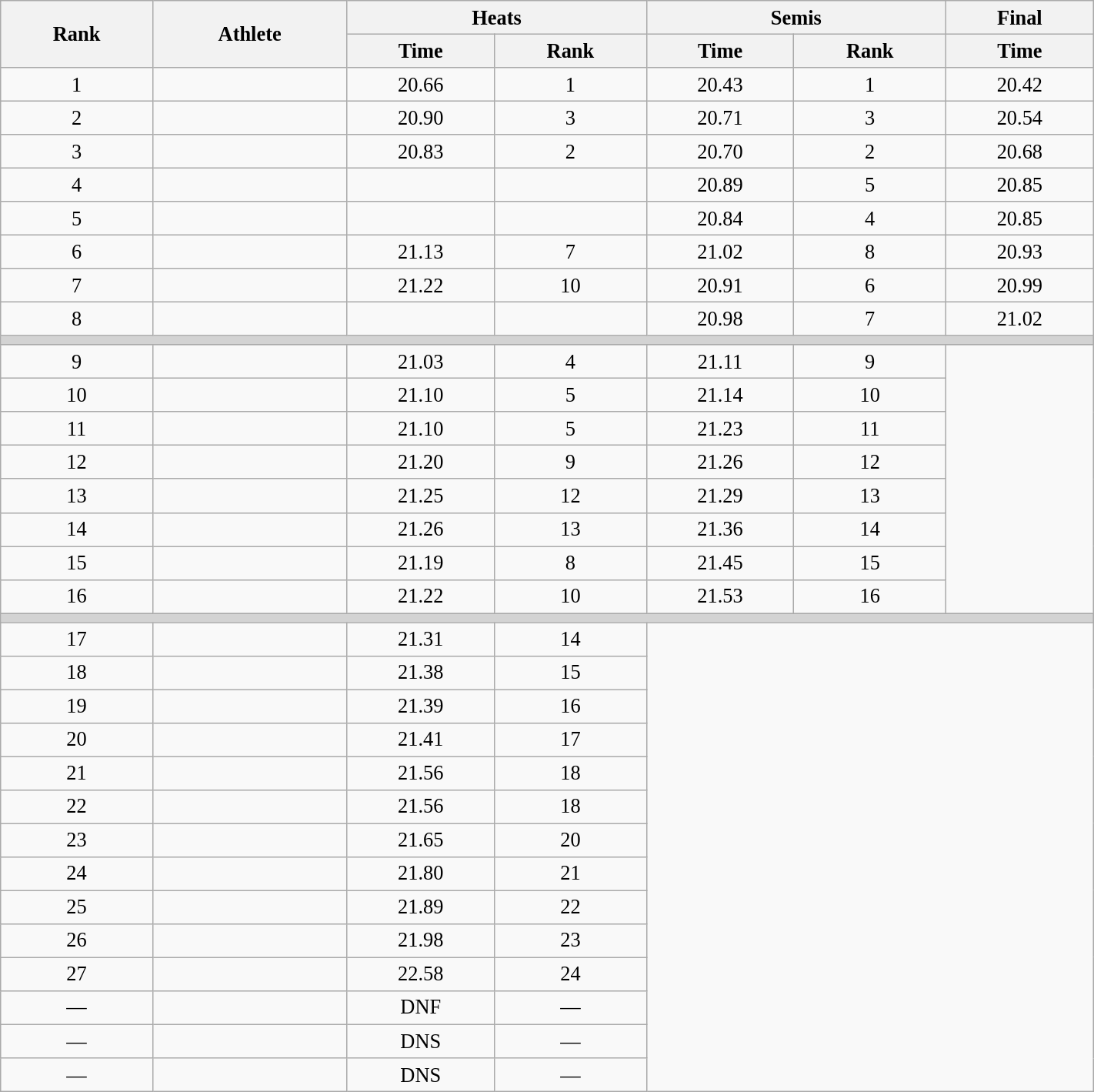<table class="wikitable" style=" text-align:center; font-size:110%;" width="75%">
<tr>
<th rowspan="2">Rank</th>
<th rowspan="2">Athlete</th>
<th colspan="2">Heats</th>
<th colspan="2">Semis</th>
<th>Final</th>
</tr>
<tr>
<th>Time</th>
<th>Rank</th>
<th>Time</th>
<th>Rank</th>
<th>Time</th>
</tr>
<tr>
<td>1</td>
<td align=left></td>
<td>20.66</td>
<td>1</td>
<td>20.43</td>
<td>1</td>
<td>20.42</td>
</tr>
<tr>
<td>2</td>
<td align=left></td>
<td>20.90</td>
<td>3</td>
<td>20.71</td>
<td>3</td>
<td>20.54</td>
</tr>
<tr>
<td>3</td>
<td align=left></td>
<td>20.83</td>
<td>2</td>
<td>20.70</td>
<td>2</td>
<td>20.68</td>
</tr>
<tr>
<td>4</td>
<td align=left></td>
<td></td>
<td></td>
<td>20.89</td>
<td>5</td>
<td>20.85</td>
</tr>
<tr>
<td>5</td>
<td align=left></td>
<td></td>
<td></td>
<td>20.84</td>
<td>4</td>
<td>20.85</td>
</tr>
<tr>
<td>6</td>
<td align=left></td>
<td>21.13</td>
<td>7</td>
<td>21.02</td>
<td>8</td>
<td>20.93</td>
</tr>
<tr>
<td>7</td>
<td align=left></td>
<td>21.22</td>
<td>10</td>
<td>20.91</td>
<td>6</td>
<td>20.99</td>
</tr>
<tr>
<td>8</td>
<td align=left></td>
<td></td>
<td></td>
<td>20.98</td>
<td>7</td>
<td>21.02</td>
</tr>
<tr>
<td colspan=7 bgcolor=lightgray></td>
</tr>
<tr>
<td>9</td>
<td align=left></td>
<td>21.03</td>
<td>4</td>
<td>21.11</td>
<td>9</td>
</tr>
<tr>
<td>10</td>
<td align=left></td>
<td>21.10</td>
<td>5</td>
<td>21.14</td>
<td>10</td>
</tr>
<tr>
<td>11</td>
<td align=left></td>
<td>21.10</td>
<td>5</td>
<td>21.23</td>
<td>11</td>
</tr>
<tr>
<td>12</td>
<td align=left></td>
<td>21.20</td>
<td>9</td>
<td>21.26</td>
<td>12</td>
</tr>
<tr>
<td>13</td>
<td align=left></td>
<td>21.25</td>
<td>12</td>
<td>21.29</td>
<td>13</td>
</tr>
<tr>
<td>14</td>
<td align=left></td>
<td>21.26</td>
<td>13</td>
<td>21.36</td>
<td>14</td>
</tr>
<tr>
<td>15</td>
<td align=left></td>
<td>21.19</td>
<td>8</td>
<td>21.45</td>
<td>15</td>
</tr>
<tr>
<td>16</td>
<td align=left></td>
<td>21.22</td>
<td>10</td>
<td>21.53</td>
<td>16</td>
</tr>
<tr>
<td colspan=7 bgcolor=lightgray></td>
</tr>
<tr>
<td>17</td>
<td align=left></td>
<td>21.31</td>
<td>14</td>
</tr>
<tr>
<td>18</td>
<td align=left></td>
<td>21.38</td>
<td>15</td>
</tr>
<tr>
<td>19</td>
<td align=left></td>
<td>21.39</td>
<td>16</td>
</tr>
<tr>
<td>20</td>
<td align=left></td>
<td>21.41</td>
<td>17</td>
</tr>
<tr>
<td>21</td>
<td align=left></td>
<td>21.56</td>
<td>18</td>
</tr>
<tr>
<td>22</td>
<td align=left></td>
<td>21.56</td>
<td>18</td>
</tr>
<tr>
<td>23</td>
<td align=left></td>
<td>21.65</td>
<td>20</td>
</tr>
<tr>
<td>24</td>
<td align=left></td>
<td>21.80</td>
<td>21</td>
</tr>
<tr>
<td>25</td>
<td align=left></td>
<td>21.89</td>
<td>22</td>
</tr>
<tr>
<td>26</td>
<td align=left></td>
<td>21.98</td>
<td>23</td>
</tr>
<tr>
<td>27</td>
<td align=left></td>
<td>22.58</td>
<td>24</td>
</tr>
<tr>
<td>—</td>
<td align=left></td>
<td>DNF</td>
<td>—</td>
</tr>
<tr>
<td>—</td>
<td align=left></td>
<td>DNS</td>
<td>—</td>
</tr>
<tr>
<td>—</td>
<td align=left></td>
<td>DNS</td>
<td>—</td>
</tr>
</table>
